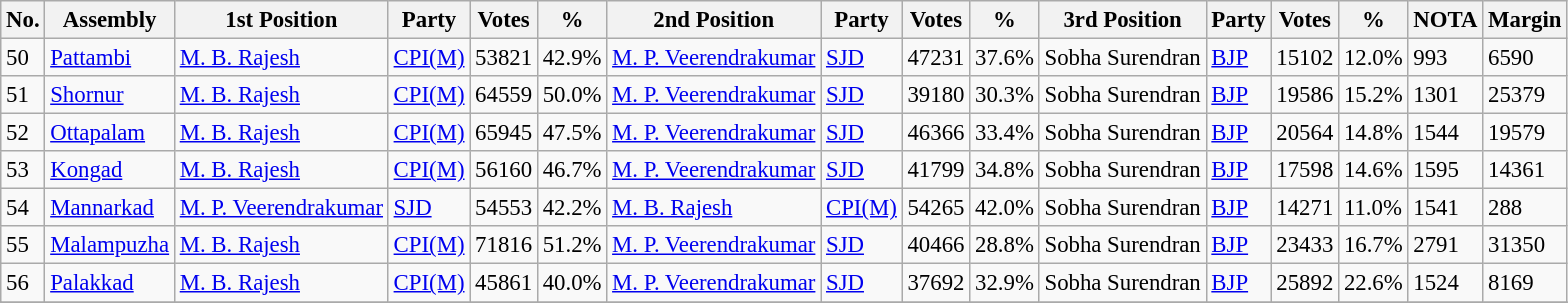<table class="wikitable sortable" style="font-size:95%;">
<tr>
<th>No.</th>
<th>Assembly</th>
<th>1st Position</th>
<th>Party</th>
<th>Votes</th>
<th>%</th>
<th>2nd Position</th>
<th>Party</th>
<th>Votes</th>
<th>%</th>
<th>3rd Position</th>
<th>Party</th>
<th>Votes</th>
<th>%</th>
<th>NOTA</th>
<th>Margin</th>
</tr>
<tr>
<td>50</td>
<td><a href='#'>Pattambi</a></td>
<td><a href='#'>M. B. Rajesh</a></td>
<td><a href='#'>CPI(M)</a></td>
<td>53821</td>
<td>42.9%</td>
<td><a href='#'>M. P. Veerendrakumar</a></td>
<td><a href='#'>SJD</a></td>
<td>47231</td>
<td>37.6%</td>
<td>Sobha Surendran</td>
<td><a href='#'>BJP</a></td>
<td>15102</td>
<td>12.0%</td>
<td>993</td>
<td>6590</td>
</tr>
<tr>
<td>51</td>
<td><a href='#'>Shornur</a></td>
<td><a href='#'>M. B. Rajesh</a></td>
<td><a href='#'>CPI(M)</a></td>
<td>64559</td>
<td>50.0%</td>
<td><a href='#'>M. P. Veerendrakumar</a></td>
<td><a href='#'>SJD</a></td>
<td>39180</td>
<td>30.3%</td>
<td>Sobha Surendran</td>
<td><a href='#'>BJP</a></td>
<td>19586</td>
<td>15.2%</td>
<td>1301</td>
<td>25379</td>
</tr>
<tr>
<td>52</td>
<td><a href='#'>Ottapalam</a></td>
<td><a href='#'>M. B. Rajesh</a></td>
<td><a href='#'>CPI(M)</a></td>
<td>65945</td>
<td>47.5%</td>
<td><a href='#'>M. P. Veerendrakumar</a></td>
<td><a href='#'>SJD</a></td>
<td>46366</td>
<td>33.4%</td>
<td>Sobha Surendran</td>
<td><a href='#'>BJP</a></td>
<td>20564</td>
<td>14.8%</td>
<td>1544</td>
<td>19579</td>
</tr>
<tr>
<td>53</td>
<td><a href='#'>Kongad</a></td>
<td><a href='#'>M. B. Rajesh</a></td>
<td><a href='#'>CPI(M)</a></td>
<td>56160</td>
<td>46.7%</td>
<td><a href='#'>M. P. Veerendrakumar</a></td>
<td><a href='#'>SJD</a></td>
<td>41799</td>
<td>34.8%</td>
<td>Sobha Surendran</td>
<td><a href='#'>BJP</a></td>
<td>17598</td>
<td>14.6%</td>
<td>1595</td>
<td>14361</td>
</tr>
<tr>
<td>54</td>
<td><a href='#'>Mannarkad</a></td>
<td><a href='#'>M. P. Veerendrakumar</a></td>
<td><a href='#'>SJD</a></td>
<td>54553</td>
<td>42.2%</td>
<td><a href='#'>M. B. Rajesh</a></td>
<td><a href='#'>CPI(M)</a></td>
<td>54265</td>
<td>42.0%</td>
<td>Sobha Surendran</td>
<td><a href='#'>BJP</a></td>
<td>14271</td>
<td>11.0%</td>
<td>1541</td>
<td>288</td>
</tr>
<tr>
<td>55</td>
<td><a href='#'>Malampuzha</a></td>
<td><a href='#'>M. B. Rajesh</a></td>
<td><a href='#'>CPI(M)</a></td>
<td>71816</td>
<td>51.2%</td>
<td><a href='#'>M. P. Veerendrakumar</a></td>
<td><a href='#'>SJD</a></td>
<td>40466</td>
<td>28.8%</td>
<td>Sobha Surendran</td>
<td><a href='#'>BJP</a></td>
<td>23433</td>
<td>16.7%</td>
<td>2791</td>
<td>31350</td>
</tr>
<tr>
<td>56</td>
<td><a href='#'>Palakkad</a></td>
<td><a href='#'>M. B. Rajesh</a></td>
<td><a href='#'>CPI(M)</a></td>
<td>45861</td>
<td>40.0%</td>
<td><a href='#'>M. P. Veerendrakumar</a></td>
<td><a href='#'>SJD</a></td>
<td>37692</td>
<td>32.9%</td>
<td>Sobha Surendran</td>
<td><a href='#'>BJP</a></td>
<td>25892</td>
<td>22.6%</td>
<td>1524</td>
<td>8169</td>
</tr>
<tr>
</tr>
<tr>
</tr>
</table>
